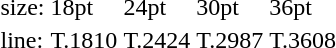<table style="margin-left:40px;">
<tr>
<td>size:</td>
<td>18pt</td>
<td>24pt</td>
<td>30pt</td>
<td>36pt</td>
</tr>
<tr>
<td>line:</td>
<td>T.1810</td>
<td>T.2424</td>
<td>T.2987</td>
<td>T.3608</td>
</tr>
</table>
